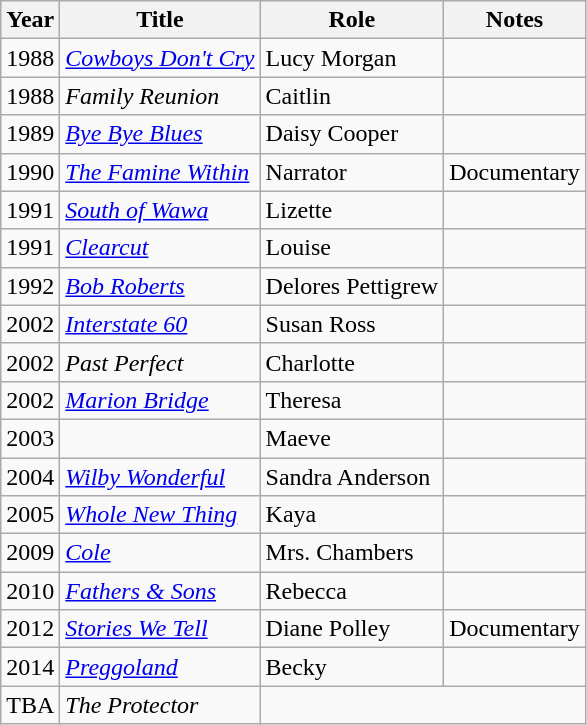<table class="wikitable sortable">
<tr>
<th>Year</th>
<th>Title</th>
<th>Role</th>
<th class="unsortable">Notes</th>
</tr>
<tr>
<td>1988</td>
<td><em><a href='#'>Cowboys Don't Cry</a></em></td>
<td>Lucy Morgan</td>
<td></td>
</tr>
<tr>
<td>1988</td>
<td><em>Family Reunion</em></td>
<td>Caitlin</td>
<td></td>
</tr>
<tr>
<td>1989</td>
<td><em><a href='#'>Bye Bye Blues</a></em></td>
<td>Daisy Cooper</td>
<td></td>
</tr>
<tr>
<td>1990</td>
<td data-sort-value="Famine Within, The"><em><a href='#'>The Famine Within</a></em></td>
<td>Narrator</td>
<td>Documentary</td>
</tr>
<tr>
<td>1991</td>
<td><em><a href='#'>South of Wawa</a></em></td>
<td>Lizette</td>
<td></td>
</tr>
<tr>
<td>1991</td>
<td><em><a href='#'>Clearcut</a></em></td>
<td>Louise</td>
<td></td>
</tr>
<tr>
<td>1992</td>
<td><em><a href='#'>Bob Roberts</a></em></td>
<td>Delores Pettigrew</td>
<td></td>
</tr>
<tr>
<td>2002</td>
<td><em><a href='#'>Interstate 60</a></em></td>
<td>Susan Ross</td>
<td></td>
</tr>
<tr>
<td>2002</td>
<td><em>Past Perfect</em></td>
<td>Charlotte</td>
<td></td>
</tr>
<tr>
<td>2002</td>
<td><em><a href='#'>Marion Bridge</a></em></td>
<td>Theresa</td>
<td></td>
</tr>
<tr>
<td>2003</td>
<td><em></em></td>
<td>Maeve</td>
<td></td>
</tr>
<tr>
<td>2004</td>
<td><em><a href='#'>Wilby Wonderful</a></em></td>
<td>Sandra Anderson</td>
<td></td>
</tr>
<tr>
<td>2005</td>
<td><em><a href='#'>Whole New Thing</a></em></td>
<td>Kaya</td>
<td></td>
</tr>
<tr>
<td>2009</td>
<td><em><a href='#'>Cole</a></em></td>
<td>Mrs. Chambers</td>
<td></td>
</tr>
<tr>
<td>2010</td>
<td><em><a href='#'>Fathers & Sons</a></em></td>
<td>Rebecca</td>
<td></td>
</tr>
<tr>
<td>2012</td>
<td><em><a href='#'>Stories We Tell</a></em></td>
<td>Diane Polley</td>
<td>Documentary</td>
</tr>
<tr>
<td>2014</td>
<td><em><a href='#'>Preggoland</a></em></td>
<td>Becky</td>
<td></td>
</tr>
<tr>
<td>TBA</td>
<td data-sort-value="Protector, The"><em>The Protector</em></td>
</tr>
</table>
